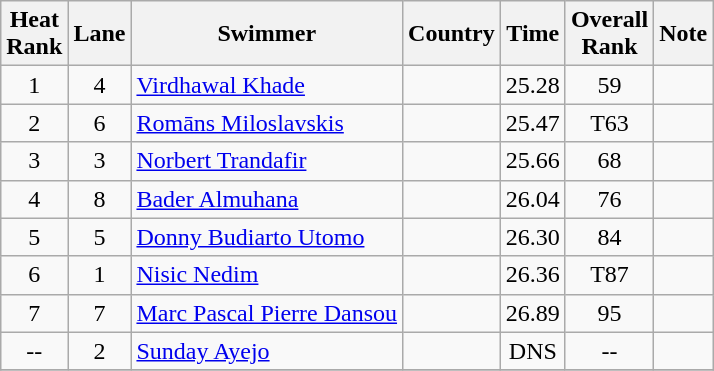<table class="wikitable" style="text-align:center">
<tr>
<th>Heat <br>Rank</th>
<th>Lane</th>
<th>Swimmer</th>
<th>Country</th>
<th>Time</th>
<th>Overall<br>Rank</th>
<th>Note</th>
</tr>
<tr>
<td>1</td>
<td>4</td>
<td align=left><a href='#'>Virdhawal Khade</a></td>
<td align=left></td>
<td>25.28</td>
<td>59</td>
<td></td>
</tr>
<tr>
<td>2</td>
<td>6</td>
<td align=left><a href='#'>Romāns Miloslavskis</a></td>
<td align=left></td>
<td>25.47</td>
<td>T63</td>
<td></td>
</tr>
<tr>
<td>3</td>
<td>3</td>
<td align=left><a href='#'>Norbert Trandafir</a></td>
<td align=left></td>
<td>25.66</td>
<td>68</td>
<td></td>
</tr>
<tr>
<td>4</td>
<td>8</td>
<td align=left><a href='#'>Bader Almuhana</a></td>
<td align=left></td>
<td>26.04</td>
<td>76</td>
<td></td>
</tr>
<tr>
<td>5</td>
<td>5</td>
<td align=left><a href='#'>Donny Budiarto Utomo</a></td>
<td align=left></td>
<td>26.30</td>
<td>84</td>
<td></td>
</tr>
<tr>
<td>6</td>
<td>1</td>
<td align=left><a href='#'>Nisic Nedim</a></td>
<td align=left></td>
<td>26.36</td>
<td>T87</td>
<td></td>
</tr>
<tr>
<td>7</td>
<td>7</td>
<td align=left><a href='#'>Marc Pascal Pierre Dansou</a></td>
<td align=left></td>
<td>26.89</td>
<td>95</td>
<td></td>
</tr>
<tr>
<td>--</td>
<td>2</td>
<td align=left><a href='#'>Sunday Ayejo</a></td>
<td align=left></td>
<td>DNS</td>
<td>--</td>
<td></td>
</tr>
<tr>
</tr>
</table>
